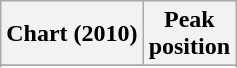<table class="wikitable sortable plainrowheaders" style="text-align:center">
<tr>
<th scope="col">Chart (2010)</th>
<th scope="col">Peak<br> position</th>
</tr>
<tr>
</tr>
<tr>
</tr>
<tr>
</tr>
<tr>
</tr>
<tr>
</tr>
</table>
